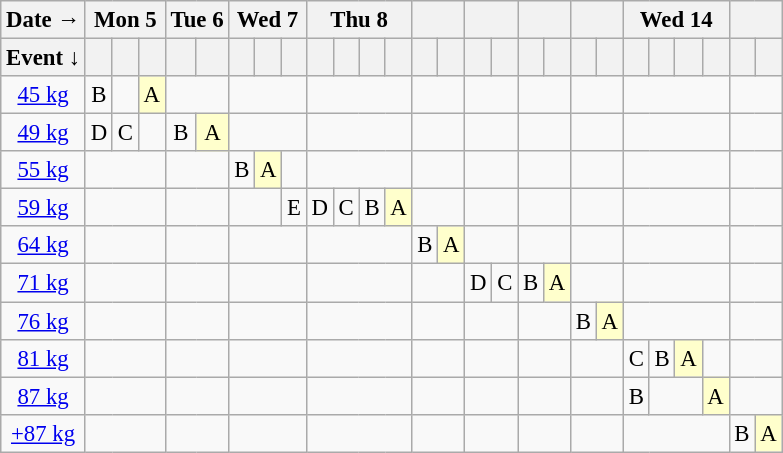<table class="wikitable" style="text-align:center; font-size:95%">
<tr>
<th>Date →</th>
<th colspan=3>Mon 5</th>
<th colspan=2>Tue 6</th>
<th colspan=3>Wed 7</th>
<th colspan=4>Thu 8</th>
<th colspan=2></th>
<th colspan=2></th>
<th colspan=2></th>
<th colspan=2></th>
<th colspan=4>Wed 14</th>
<th colspan=2></th>
</tr>
<tr>
<th>Event ↓</th>
<th></th>
<th></th>
<th></th>
<th></th>
<th></th>
<th></th>
<th></th>
<th></th>
<th></th>
<th></th>
<th></th>
<th></th>
<th></th>
<th></th>
<th></th>
<th></th>
<th></th>
<th></th>
<th></th>
<th></th>
<th></th>
<th></th>
<th></th>
<th></th>
<th></th>
<th></th>
</tr>
<tr>
<td><a href='#'>45 kg</a></td>
<td>B</td>
<td></td>
<td style="background-color:#ffffcc;">A</td>
<td colspan=2></td>
<td colspan=3></td>
<td colspan=4></td>
<td colspan=2></td>
<td colspan=2></td>
<td colspan=2></td>
<td colspan=2></td>
<td colspan=4></td>
<td colspan=2></td>
</tr>
<tr>
<td><a href='#'>49 kg</a></td>
<td>D</td>
<td>C</td>
<td></td>
<td>B</td>
<td style="background-color:#ffffcc;">A</td>
<td colspan=3></td>
<td colspan=4></td>
<td colspan=2></td>
<td colspan=2></td>
<td colspan=2></td>
<td colspan=2></td>
<td colspan=4></td>
<td colspan=2></td>
</tr>
<tr>
<td><a href='#'>55 kg</a></td>
<td colspan=3></td>
<td colspan=2></td>
<td>B</td>
<td style="background-color:#ffffcc;">A</td>
<td></td>
<td colspan=4></td>
<td colspan=2></td>
<td colspan=2></td>
<td colspan=2></td>
<td colspan=2></td>
<td colspan=4></td>
<td colspan=2></td>
</tr>
<tr>
<td><a href='#'>59 kg</a></td>
<td colspan=3></td>
<td colspan=2></td>
<td colspan=2></td>
<td>E</td>
<td>D</td>
<td>C</td>
<td>B</td>
<td style="background-color:#ffffcc;">A</td>
<td colspan=2></td>
<td colspan=2></td>
<td colspan=2></td>
<td colspan=2></td>
<td colspan=4></td>
<td colspan=2></td>
</tr>
<tr>
<td><a href='#'>64 kg</a></td>
<td colspan=3></td>
<td colspan=2></td>
<td colspan=3></td>
<td colspan=4></td>
<td>B</td>
<td style="background-color:#ffffcc;">A</td>
<td colspan=2></td>
<td colspan=2></td>
<td colspan=2></td>
<td colspan=4></td>
<td colspan=2></td>
</tr>
<tr>
<td><a href='#'>71 kg</a></td>
<td colspan=3></td>
<td colspan=2></td>
<td colspan=3></td>
<td colspan=4></td>
<td colspan=2></td>
<td>D</td>
<td>C</td>
<td>B</td>
<td style="background-color:#ffffcc;">A</td>
<td colspan=2></td>
<td colspan=4></td>
<td colspan=2></td>
</tr>
<tr>
<td><a href='#'>76 kg</a></td>
<td colspan=3></td>
<td colspan=2></td>
<td colspan=3></td>
<td colspan=4></td>
<td colspan=2></td>
<td colspan=2></td>
<td colspan=2></td>
<td>B</td>
<td style="background-color:#ffffcc;">A</td>
<td colspan=4></td>
<td colspan=2></td>
</tr>
<tr>
<td><a href='#'>81 kg</a></td>
<td colspan=3></td>
<td colspan=2></td>
<td colspan=3></td>
<td colspan=4></td>
<td colspan=2></td>
<td colspan=2></td>
<td colspan=2></td>
<td colspan=2></td>
<td>C</td>
<td>B</td>
<td style="background-color:#ffffcc;">A</td>
<td></td>
<td colspan=2></td>
</tr>
<tr>
<td><a href='#'>87 kg</a></td>
<td colspan=3></td>
<td colspan=2></td>
<td colspan=3></td>
<td colspan=4></td>
<td colspan=2></td>
<td colspan=2></td>
<td colspan=2></td>
<td colspan=2></td>
<td>B</td>
<td colspan=2></td>
<td style="background-color:#ffffcc;">A</td>
<td colspan=2></td>
</tr>
<tr>
<td><a href='#'>+87 kg</a></td>
<td colspan=3></td>
<td colspan=2></td>
<td colspan=3></td>
<td colspan=4></td>
<td colspan=2></td>
<td colspan=2></td>
<td colspan=2></td>
<td colspan=2></td>
<td colspan=4></td>
<td>B</td>
<td style="background-color:#ffffcc;">A</td>
</tr>
</table>
